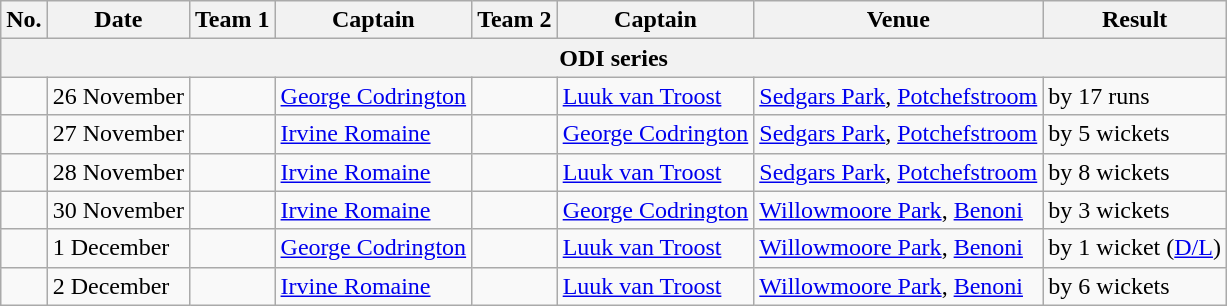<table class="wikitable">
<tr>
<th>No.</th>
<th>Date</th>
<th>Team 1</th>
<th>Captain</th>
<th>Team 2</th>
<th>Captain</th>
<th>Venue</th>
<th>Result</th>
</tr>
<tr>
<th colspan="8">ODI series</th>
</tr>
<tr>
<td></td>
<td>26 November</td>
<td></td>
<td><a href='#'>George Codrington</a></td>
<td></td>
<td><a href='#'>Luuk van Troost</a></td>
<td><a href='#'>Sedgars Park</a>, <a href='#'>Potchefstroom</a></td>
<td> by 17 runs</td>
</tr>
<tr>
<td></td>
<td>27 November</td>
<td></td>
<td><a href='#'>Irvine Romaine</a></td>
<td></td>
<td><a href='#'>George Codrington</a></td>
<td><a href='#'>Sedgars Park</a>, <a href='#'>Potchefstroom</a></td>
<td> by 5 wickets</td>
</tr>
<tr>
<td></td>
<td>28 November</td>
<td></td>
<td><a href='#'>Irvine Romaine</a></td>
<td></td>
<td><a href='#'>Luuk van Troost</a></td>
<td><a href='#'>Sedgars Park</a>, <a href='#'>Potchefstroom</a></td>
<td> by 8 wickets</td>
</tr>
<tr>
<td></td>
<td>30 November</td>
<td></td>
<td><a href='#'>Irvine Romaine</a></td>
<td></td>
<td><a href='#'>George Codrington</a></td>
<td><a href='#'>Willowmoore Park</a>, <a href='#'>Benoni</a></td>
<td> by 3 wickets</td>
</tr>
<tr>
<td></td>
<td>1 December</td>
<td></td>
<td><a href='#'>George Codrington</a></td>
<td></td>
<td><a href='#'>Luuk van Troost</a></td>
<td><a href='#'>Willowmoore Park</a>, <a href='#'>Benoni</a></td>
<td> by 1 wicket (<a href='#'>D/L</a>)</td>
</tr>
<tr>
<td></td>
<td>2 December</td>
<td></td>
<td><a href='#'>Irvine Romaine</a></td>
<td></td>
<td><a href='#'>Luuk van Troost</a></td>
<td><a href='#'>Willowmoore Park</a>, <a href='#'>Benoni</a></td>
<td> by 6 wickets</td>
</tr>
</table>
